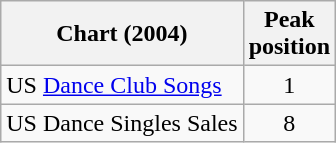<table class="wikitable sortable">
<tr>
<th>Chart (2004)</th>
<th>Peak<br>position</th>
</tr>
<tr>
<td>US <a href='#'>Dance Club Songs</a></td>
<td align="center">1</td>
</tr>
<tr>
<td>US Dance Singles Sales</td>
<td align="center">8</td>
</tr>
</table>
